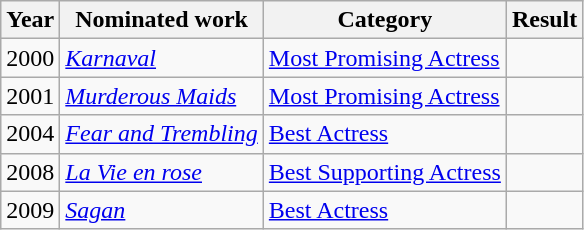<table class="wikitable sortable">
<tr>
<th>Year</th>
<th>Nominated work</th>
<th>Category</th>
<th>Result</th>
</tr>
<tr>
<td>2000</td>
<td><em><a href='#'>Karnaval</a></em></td>
<td><a href='#'>Most Promising Actress</a></td>
<td></td>
</tr>
<tr>
<td>2001</td>
<td><em><a href='#'>Murderous Maids</a></em></td>
<td><a href='#'>Most Promising Actress</a></td>
<td></td>
</tr>
<tr>
<td>2004</td>
<td><em><a href='#'>Fear and Trembling</a></em></td>
<td><a href='#'>Best Actress</a></td>
<td></td>
</tr>
<tr>
<td>2008</td>
<td><em><a href='#'>La Vie en rose</a></em></td>
<td><a href='#'>Best Supporting Actress</a></td>
<td></td>
</tr>
<tr>
<td>2009</td>
<td><em><a href='#'>Sagan</a></em></td>
<td><a href='#'>Best Actress</a></td>
<td></td>
</tr>
</table>
